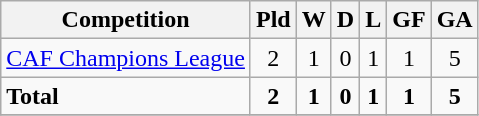<table class="wikitable">
<tr>
<th>Competition</th>
<th>Pld</th>
<th>W</th>
<th>D</th>
<th>L</th>
<th>GF</th>
<th>GA</th>
</tr>
<tr>
<td><a href='#'>CAF Champions League</a></td>
<td style="text-align:center;">2</td>
<td style="text-align:center;">1</td>
<td style="text-align:center;">0</td>
<td style="text-align:center;">1</td>
<td style="text-align:center;">1</td>
<td style="text-align:center;">5</td>
</tr>
<tr>
<td><strong>Total</strong></td>
<td style="text-align:center;"><strong>2</strong></td>
<td style="text-align:center;"><strong>1</strong></td>
<td style="text-align:center;"><strong>0</strong></td>
<td style="text-align:center;"><strong>1</strong></td>
<td style="text-align:center;"><strong>1</strong></td>
<td style="text-align:center;"><strong>5</strong></td>
</tr>
<tr>
</tr>
</table>
